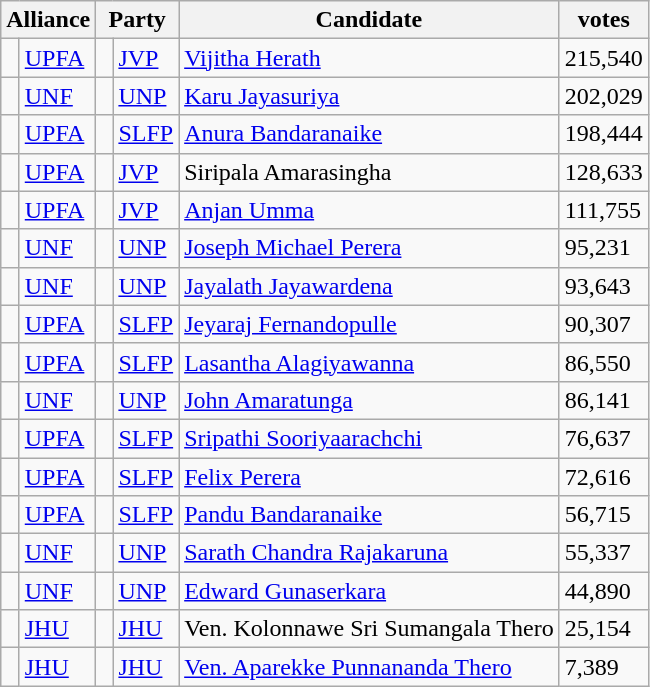<table class="wikitable sortable mw-collapsible">
<tr>
<th colspan="2">Alliance</th>
<th colspan="2">Party</th>
<th>Candidate</th>
<th>votes</th>
</tr>
<tr>
<td bgcolor=> </td>
<td align=left><a href='#'>UPFA</a></td>
<td bgcolor=> </td>
<td align=left><a href='#'>JVP</a></td>
<td><a href='#'>Vijitha Herath</a></td>
<td>215,540</td>
</tr>
<tr>
<td bgcolor=> </td>
<td align=left><a href='#'>UNF</a></td>
<td bgcolor=> </td>
<td align=left><a href='#'>UNP</a></td>
<td><a href='#'>Karu Jayasuriya</a></td>
<td>202,029</td>
</tr>
<tr>
<td bgcolor=> </td>
<td align=left><a href='#'>UPFA</a></td>
<td bgcolor=> </td>
<td align=left><a href='#'>SLFP</a></td>
<td><a href='#'>Anura Bandaranaike</a></td>
<td>198,444</td>
</tr>
<tr>
<td bgcolor=> </td>
<td align=left><a href='#'>UPFA</a></td>
<td bgcolor=> </td>
<td align=left><a href='#'>JVP</a></td>
<td>Siripala Amarasingha</td>
<td>128,633</td>
</tr>
<tr>
<td bgcolor=> </td>
<td align=left><a href='#'>UPFA</a></td>
<td bgcolor=> </td>
<td align=left><a href='#'>JVP</a></td>
<td><a href='#'>Anjan Umma</a></td>
<td>111,755</td>
</tr>
<tr>
<td bgcolor=> </td>
<td align=left><a href='#'>UNF</a></td>
<td bgcolor=> </td>
<td align=left><a href='#'>UNP</a></td>
<td><a href='#'>Joseph Michael Perera</a></td>
<td>95,231</td>
</tr>
<tr>
<td bgcolor=> </td>
<td align=left><a href='#'>UNF</a></td>
<td bgcolor=> </td>
<td align=left><a href='#'>UNP</a></td>
<td><a href='#'>Jayalath Jayawardena</a></td>
<td>93,643</td>
</tr>
<tr>
<td bgcolor=> </td>
<td align=left><a href='#'>UPFA</a></td>
<td bgcolor=> </td>
<td align=left><a href='#'>SLFP</a></td>
<td><a href='#'>Jeyaraj Fernandopulle</a></td>
<td>90,307</td>
</tr>
<tr>
<td bgcolor=> </td>
<td align=left><a href='#'>UPFA</a></td>
<td bgcolor=> </td>
<td align=left><a href='#'>SLFP</a></td>
<td><a href='#'>Lasantha Alagiyawanna</a></td>
<td>86,550</td>
</tr>
<tr>
<td bgcolor=> </td>
<td align=left><a href='#'>UNF</a></td>
<td bgcolor=> </td>
<td align=left><a href='#'>UNP</a></td>
<td><a href='#'>John Amaratunga</a></td>
<td>86,141</td>
</tr>
<tr>
<td bgcolor=> </td>
<td align=left><a href='#'>UPFA</a></td>
<td bgcolor=> </td>
<td align=left><a href='#'>SLFP</a></td>
<td><a href='#'>Sripathi Sooriyaarachchi</a></td>
<td>76,637</td>
</tr>
<tr>
<td bgcolor=> </td>
<td align=left><a href='#'>UPFA</a></td>
<td bgcolor=> </td>
<td align=left><a href='#'>SLFP</a></td>
<td><a href='#'>Felix Perera</a></td>
<td>72,616</td>
</tr>
<tr>
<td bgcolor=> </td>
<td align=left><a href='#'>UPFA</a></td>
<td bgcolor=> </td>
<td align=left><a href='#'>SLFP</a></td>
<td><a href='#'>Pandu Bandaranaike</a></td>
<td>56,715</td>
</tr>
<tr>
<td bgcolor=> </td>
<td align=left><a href='#'>UNF</a></td>
<td bgcolor=> </td>
<td align=left><a href='#'>UNP</a></td>
<td><a href='#'>Sarath Chandra Rajakaruna</a></td>
<td>55,337</td>
</tr>
<tr>
<td bgcolor=> </td>
<td align=left><a href='#'>UNF</a></td>
<td bgcolor=> </td>
<td align=left><a href='#'>UNP</a></td>
<td><a href='#'>Edward Gunaserkara</a></td>
<td>44,890</td>
</tr>
<tr>
<td bgcolor=> </td>
<td align=left><a href='#'>JHU</a></td>
<td bgcolor=> </td>
<td align=left><a href='#'>JHU</a></td>
<td>Ven. Kolonnawe Sri Sumangala Thero</td>
<td>25,154</td>
</tr>
<tr>
<td bgcolor=> </td>
<td align=left><a href='#'>JHU</a></td>
<td bgcolor=> </td>
<td align=left><a href='#'>JHU</a></td>
<td><a href='#'>Ven. Aparekke Punnananda Thero</a></td>
<td>7,389</td>
</tr>
</table>
